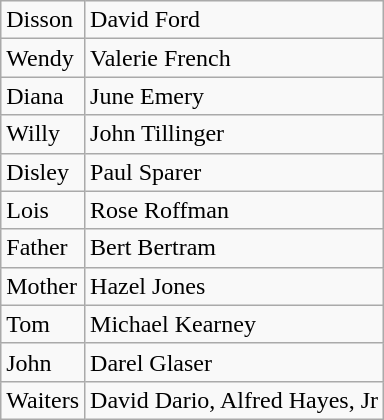<table class="wikitable">
<tr>
<td>Disson</td>
<td>David Ford</td>
</tr>
<tr>
<td>Wendy</td>
<td>Valerie French</td>
</tr>
<tr>
<td>Diana</td>
<td>June Emery</td>
</tr>
<tr>
<td>Willy</td>
<td>John Tillinger</td>
</tr>
<tr>
<td>Disley</td>
<td>Paul Sparer</td>
</tr>
<tr>
<td>Lois</td>
<td>Rose Roffman</td>
</tr>
<tr>
<td>Father</td>
<td>Bert Bertram</td>
</tr>
<tr>
<td>Mother</td>
<td>Hazel Jones</td>
</tr>
<tr>
<td>Tom</td>
<td>Michael Kearney</td>
</tr>
<tr>
<td>John</td>
<td>Darel Glaser</td>
</tr>
<tr>
<td>Waiters</td>
<td>David Dario, Alfred Hayes, Jr</td>
</tr>
</table>
